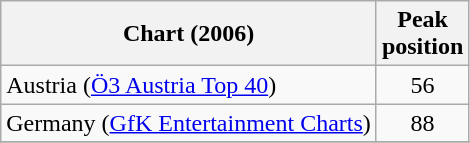<table class="wikitable sortable">
<tr>
<th>Chart (2006)</th>
<th>Peak<br>position</th>
</tr>
<tr>
<td>Austria (<a href='#'>Ö3 Austria Top 40</a>)</td>
<td style="text-align:center;">56</td>
</tr>
<tr>
<td>Germany (<a href='#'>GfK Entertainment Charts</a>)</td>
<td style="text-align:center;">88</td>
</tr>
<tr>
</tr>
</table>
